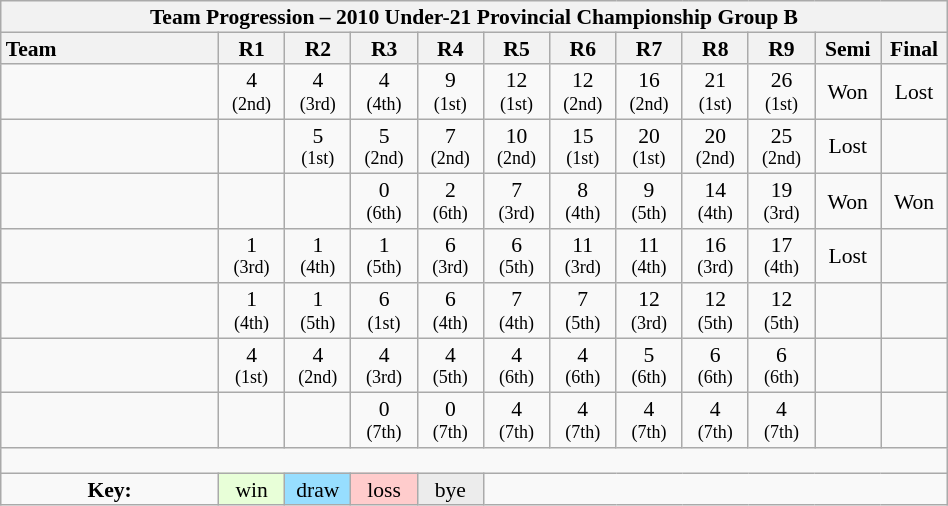<table class="wikitable collapsible" style="text-align:center; line-height:100%; width:50%; font-size:90%">
<tr>
<th colspan=100%>Team Progression – 2010 Under-21 Provincial Championship Group B</th>
</tr>
<tr>
<th style="text-align:left; width:23%;">Team</th>
<th style="width:7%;">R1</th>
<th style="width:7%;">R2</th>
<th style="width:7%;">R3</th>
<th style="width:7%;">R4</th>
<th style="width:7%;">R5</th>
<th style="width:7%;">R6</th>
<th style="width:7%;">R7</th>
<th style="width:7%;">R8</th>
<th style="width:7%;">R9</th>
<th style="width:7%;">Semi</th>
<th style="width:7%;">Final</th>
</tr>
<tr>
<td align=left></td>
<td>4 <br><small>(2nd)</small></td>
<td>4 <br><small>(3rd)</small></td>
<td>4 <br><small>(4th)</small></td>
<td>9 <br><small>(1st)</small></td>
<td>12 <br><small>(1st)</small></td>
<td>12 <br><small>(2nd)</small></td>
<td>16 <br><small>(2nd)</small></td>
<td>21 <br><small>(1st)</small></td>
<td>26 <br><small>(1st)</small></td>
<td>Won</td>
<td>Lost</td>
</tr>
<tr>
<td align=left></td>
<td> </td>
<td>5 <br><small>(1st)</small></td>
<td>5 <br><small>(2nd)</small></td>
<td>7 <br><small>(2nd)</small></td>
<td>10 <br><small>(2nd)</small></td>
<td>15 <br><small>(1st)</small></td>
<td>20 <br><small>(1st)</small></td>
<td>20 <br><small>(2nd)</small></td>
<td>25 <br><small>(2nd)</small></td>
<td>Lost</td>
<td> </td>
</tr>
<tr>
<td align=left></td>
<td> </td>
<td> </td>
<td>0 <br><small>(6th)</small></td>
<td>2 <br><small>(6th)</small></td>
<td>7 <br><small>(3rd)</small></td>
<td>8 <br><small>(4th)</small></td>
<td>9 <br><small>(5th)</small></td>
<td>14 <br><small>(4th)</small></td>
<td>19 <br><small>(3rd)</small></td>
<td>Won</td>
<td>Won</td>
</tr>
<tr>
<td align=left></td>
<td>1 <br><small>(3rd)</small></td>
<td>1 <br><small>(4th)</small></td>
<td>1 <br><small>(5th)</small></td>
<td>6 <br><small>(3rd)</small></td>
<td>6 <br><small>(5th)</small></td>
<td>11 <br><small>(3rd)</small></td>
<td>11 <br><small>(4th)</small></td>
<td>16 <br><small>(3rd)</small></td>
<td>17 <br><small>(4th)</small></td>
<td>Lost</td>
<td> </td>
</tr>
<tr>
<td align=left></td>
<td>1 <br><small>(4th)</small></td>
<td>1 <br><small>(5th)</small></td>
<td>6 <br><small>(1st)</small></td>
<td>6 <br><small>(4th)</small></td>
<td>7 <br><small>(4th)</small></td>
<td>7 <br><small>(5th)</small></td>
<td>12 <br><small>(3rd)</small></td>
<td>12 <br><small>(5th)</small></td>
<td>12 <br><small>(5th)</small></td>
<td> </td>
<td> </td>
</tr>
<tr>
<td align=left></td>
<td>4 <br><small>(1st)</small></td>
<td>4 <br><small>(2nd)</small></td>
<td>4 <br><small>(3rd)</small></td>
<td>4 <br><small>(5th)</small></td>
<td>4 <br><small>(6th)</small></td>
<td>4 <br><small>(6th)</small></td>
<td>5 <br><small>(6th)</small></td>
<td>6 <br><small>(6th)</small></td>
<td>6 <br><small>(6th)</small></td>
<td> </td>
<td> </td>
</tr>
<tr>
<td align=left></td>
<td> </td>
<td> </td>
<td>0 <br><small>(7th)</small></td>
<td>0 <br><small>(7th)</small></td>
<td>4 <br><small>(7th)</small></td>
<td>4 <br><small>(7th)</small></td>
<td>4 <br><small>(7th)</small></td>
<td>4 <br><small>(7th)</small></td>
<td>4 <br><small>(7th)</small></td>
<td> </td>
<td> </td>
</tr>
<tr>
<td colspan=100% style="height:10px"></td>
</tr>
<tr>
<td><strong>Key:</strong></td>
<td style="background:#E8FFD8;">win</td>
<td style="background:#97DEFF;">draw</td>
<td style="background:#FFCCCC;">loss</td>
<td style="background:#ECECEC;">bye</td>
<td colspan=100%></td>
</tr>
</table>
